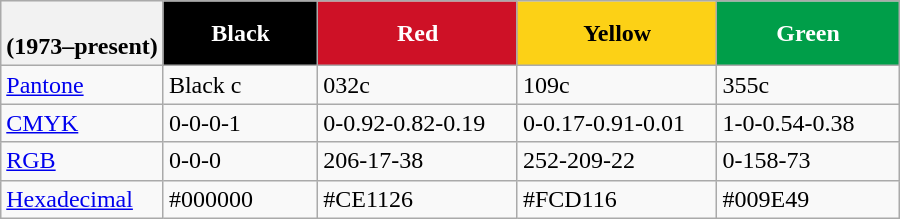<table class="wikitable" width="600px" border="1" cellpadding="2" cellspacing="0" style="background: #f9f9f9; border: 1px solid #aaaaaa; border-collapse: collapse; white-space: nowrap; text-align: left">
<tr style="text-align: center; background: #eee">
<th><br>(1973–present)</th>
<th style="background:#000000; color:#FFF; width:150px">Black</th>
<th style="background:#CE1126; color:#FFF; width:150px">Red</th>
<th style="background:#FCD116; color:#000; width:150px">Yellow</th>
<th style="background:#009E49; color:#FFF; width:150px">Green</th>
</tr>
<tr>
<td><a href='#'>Pantone</a></td>
<td>Black c</td>
<td>032c</td>
<td>109c</td>
<td>355c</td>
</tr>
<tr>
<td><a href='#'>CMYK</a></td>
<td>0-0-0-1</td>
<td>0-0.92-0.82-0.19</td>
<td>0-0.17-0.91-0.01</td>
<td>1-0-0.54-0.38</td>
</tr>
<tr>
<td><a href='#'>RGB</a></td>
<td>0-0-0</td>
<td>206-17-38</td>
<td>252-209-22</td>
<td>0-158-73</td>
</tr>
<tr>
<td><a href='#'>Hexadecimal</a></td>
<td>#000000</td>
<td>#CE1126</td>
<td>#FCD116</td>
<td>#009E49</td>
</tr>
</table>
